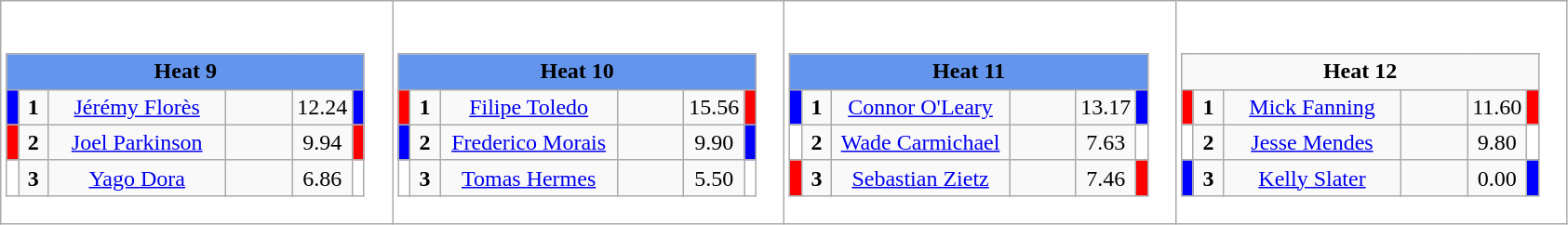<table class="wikitable" style="background:#fff;">
<tr>
<td><div><br><table class="wikitable">
<tr>
<td colspan="6"  style="text-align:center; background:#6495ed;"><strong>Heat 9</strong></td>
</tr>
<tr>
<td style="width:01px; background: #00f;"></td>
<td style="width:14px; text-align:center;"><strong>1</strong></td>
<td style="width:120px; text-align:center;"><a href='#'>Jérémy Florès</a></td>
<td style="width:40px; text-align:center;"></td>
<td style="width:20px; text-align:center;">12.24</td>
<td style="width:01px; background: #00f;"></td>
</tr>
<tr>
<td style="width:01px; background: #f00;"></td>
<td style="width:14px; text-align:center;"><strong>2</strong></td>
<td style="width:120px; text-align:center;"><a href='#'>Joel Parkinson</a></td>
<td style="width:40px; text-align:center;"></td>
<td style="width:20px; text-align:center;">9.94</td>
<td style="width:01px; background: #f00;"></td>
</tr>
<tr>
<td style="width:01px; background: #fff;"></td>
<td style="width:14px; text-align:center;"><strong>3</strong></td>
<td style="width:120px; text-align:center;"><a href='#'>Yago Dora</a></td>
<td style="width:40px; text-align:center;"></td>
<td style="width:20px; text-align:center;">6.86</td>
<td style="width:01px; background: #fff;"></td>
</tr>
</table>
</div></td>
<td><div><br><table class="wikitable">
<tr>
<td colspan="6"  style="text-align:center; background:#6495ed;"><strong>Heat 10</strong></td>
</tr>
<tr>
<td style="width:01px; background: #f00;"></td>
<td style="width:14px; text-align:center;"><strong>1</strong></td>
<td style="width:120px; text-align:center;"><a href='#'>Filipe Toledo</a></td>
<td style="width:40px; text-align:center;"></td>
<td style="width:20px; text-align:center;">15.56</td>
<td style="width:01px; background: #f00;"></td>
</tr>
<tr>
<td style="width:01px; background: #00f;"></td>
<td style="width:14px; text-align:center;"><strong>2</strong></td>
<td style="width:120px; text-align:center;"><a href='#'>Frederico Morais</a></td>
<td style="width:40px; text-align:center;"></td>
<td style="width:20px; text-align:center;">9.90</td>
<td style="width:01px; background: #00f;"></td>
</tr>
<tr>
<td style="width:01px; background: #fff;"></td>
<td style="width:14px; text-align:center;"><strong>3</strong></td>
<td style="width:120px; text-align:center;"><a href='#'>Tomas Hermes</a></td>
<td style="width:40px; text-align:center;"></td>
<td style="width:20px; text-align:center;">5.50</td>
<td style="width:01px; background: #fff;"></td>
</tr>
</table>
</div></td>
<td><div><br><table class="wikitable">
<tr>
<td colspan="6"  style="text-align:center; background:#6495ed;"><strong>Heat 11</strong></td>
</tr>
<tr>
<td style="width:01px; background: #00f;"></td>
<td style="width:14px; text-align:center;"><strong>1</strong></td>
<td style="width:120px; text-align:center;"><a href='#'>Connor O'Leary</a></td>
<td style="width:40px; text-align:center;"></td>
<td style="width:20px; text-align:center;">13.17</td>
<td style="width:01px; background: #00f;"></td>
</tr>
<tr>
<td style="width:01px; background: #fff;"></td>
<td style="width:14px; text-align:center;"><strong>2</strong></td>
<td style="width:120px; text-align:center;"><a href='#'>Wade Carmichael</a></td>
<td style="width:40px; text-align:center;"></td>
<td style="width:20px; text-align:center;">7.63</td>
<td style="width:01px; background: #fff;"></td>
</tr>
<tr>
<td style="width:01px; background: #f00;"></td>
<td style="width:14px; text-align:center;"><strong>3</strong></td>
<td style="width:120px; text-align:center;"><a href='#'>Sebastian Zietz</a></td>
<td style="width:40px; text-align:center;"></td>
<td style="width:20px; text-align:center;">7.46</td>
<td style="width:01px; background: #f00;"></td>
</tr>
</table>
</div></td>
<td><div><br><table class="wikitable">
<tr>
<td colspan="6"  style="text-align:center; bkground:#6495ed;"><strong>Heat 12</strong></td>
</tr>
<tr>
<td style="width:01px; background: #f00;"></td>
<td style="width:14px; text-align:center;"><strong>1</strong></td>
<td style="width:120px; text-align:center;"><a href='#'>Mick Fanning</a></td>
<td style="width:40px; text-align:center;"></td>
<td style="width:20px; text-align:center;">11.60</td>
<td style="width:01px; background: #f00;"></td>
</tr>
<tr>
<td style="width:01px; background: #fff;"></td>
<td style="width:14px; text-align:center;"><strong>2</strong></td>
<td style="width:120px; text-align:center;"><a href='#'>Jesse Mendes</a></td>
<td style="width:40px; text-align:center;"></td>
<td style="width:20px; text-align:center;">9.80</td>
<td style="width:01px; background: #fff;"></td>
</tr>
<tr>
<td style="width:01px; background: #00f;"></td>
<td style="width:14px; text-align:center;"><strong>3</strong></td>
<td style="width:120px; text-align:center;"><a href='#'>Kelly Slater</a></td>
<td style="width:40px; text-align:center;"></td>
<td style="width:20px; text-align:center;">0.00</td>
<td style="width:01px; background: #00f;"></td>
</tr>
</table>
</div></td>
</tr>
</table>
